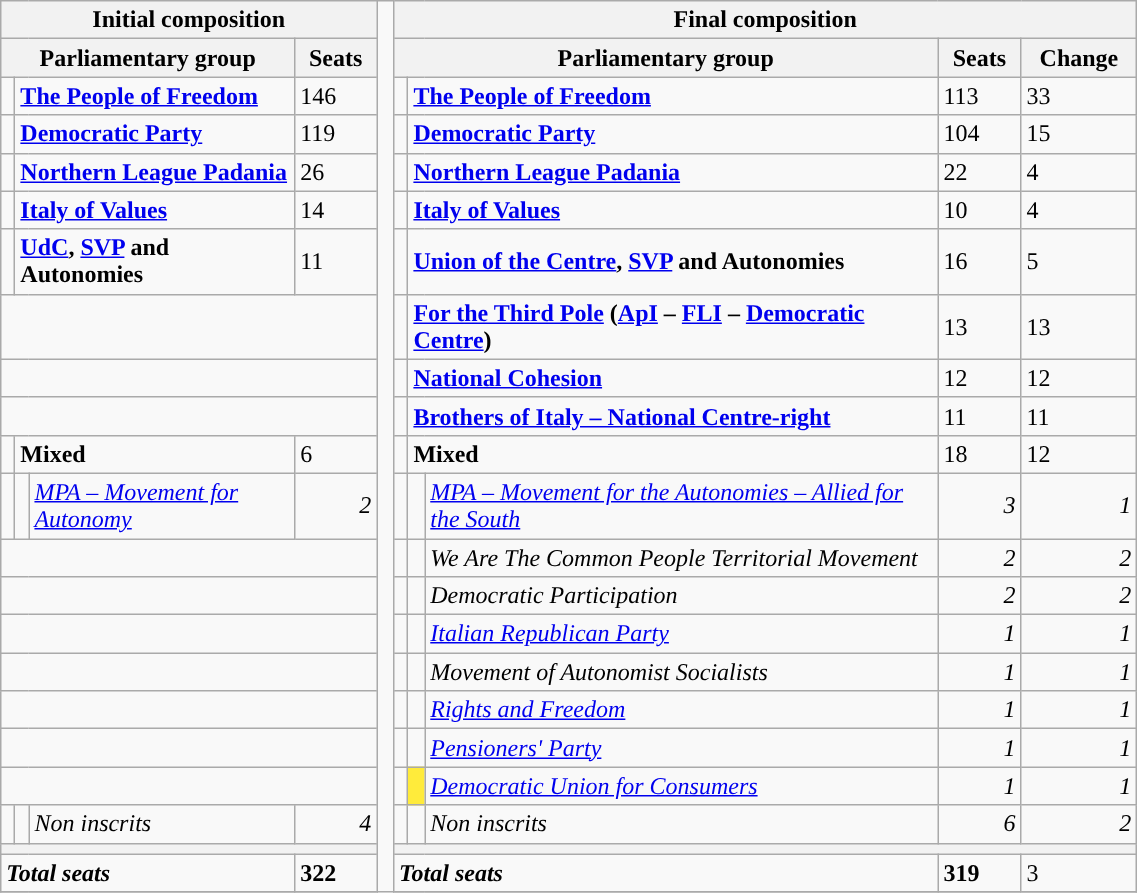<table class="wikitable" style="width : 60%;">
<tr>
<th colspan="4" width=20%>Initial composition</th>
<td rowspan="30" style="width : 1%;"></td>
<th colspan="5" width=40%>Final composition</th>
</tr>
<tr>
<th colspan="3">Parliamentary group</th>
<th>Seats</th>
<th colspan="3">Parliamentary group</th>
<th>Seats</th>
<th>Change</th>
</tr>
<tr>
<td></td>
<td colspan = "2"><strong><a href='#'>The People of Freedom</a></strong></td>
<td>146</td>
<td></td>
<td colspan = "2"><strong><a href='#'>The People of Freedom</a></strong></td>
<td>113</td>
<td> 33</td>
</tr>
<tr>
<td></td>
<td colspan = "2"><strong><a href='#'>Democratic Party</a></strong></td>
<td>119</td>
<td></td>
<td colspan = "2"><strong><a href='#'>Democratic Party</a></strong></td>
<td>104</td>
<td> 15</td>
</tr>
<tr>
<td></td>
<td colspan = "2"><strong><a href='#'>Northern League Padania</a></strong></td>
<td>26</td>
<td></td>
<td colspan = "2"><strong><a href='#'>Northern League Padania</a></strong></td>
<td>22</td>
<td> 4</td>
</tr>
<tr>
<td></td>
<td colspan = "2"><strong><a href='#'>Italy of Values</a></strong></td>
<td>14</td>
<td></td>
<td colspan = "2"><strong><a href='#'>Italy of Values</a></strong></td>
<td>10</td>
<td> 4</td>
</tr>
<tr>
<td></td>
<td colspan = "2"><strong><a href='#'>UdC</a>, <a href='#'>SVP</a> and Autonomies</strong></td>
<td>11</td>
<td></td>
<td colspan = "2"><strong><a href='#'>Union of the Centre</a>, <a href='#'>SVP</a> and Autonomies </strong></td>
<td>16</td>
<td> 5</td>
</tr>
<tr>
<td colspan = "4"></td>
<td></td>
<td colspan = "2"><strong><a href='#'>For the Third Pole</a> (<a href='#'>ApI</a> – <a href='#'>FLI</a> – <a href='#'>Democratic Centre</a>)</strong></td>
<td>13</td>
<td> 13</td>
</tr>
<tr>
<td colspan = "4"></td>
<td></td>
<td colspan = "2"><strong><a href='#'>National Cohesion</a> </strong></td>
<td>12</td>
<td> 12</td>
</tr>
<tr>
<td colspan = "4"></td>
<td></td>
<td colspan = "2"><strong><a href='#'>Brothers of Italy – National Centre-right</a></strong></td>
<td>11</td>
<td> 11</td>
</tr>
<tr>
<td></td>
<td colspan = "2"><strong>Mixed</strong></td>
<td>6</td>
<td></td>
<td colspan = "2"><strong>Mixed</strong></td>
<td>18</td>
<td> 12</td>
</tr>
<tr>
<td></td>
<td></td>
<td><em><a href='#'>MPA – Movement for Autonomy</a></em></td>
<td align="right"><em>2</em></td>
<td></td>
<td></td>
<td><em><a href='#'>MPA – Movement for the Autonomies – Allied for the South</a></em></td>
<td align="right"><em>3</em></td>
<td align="right"> <em>1</em></td>
</tr>
<tr>
<td colspan = "4"></td>
<td></td>
<td></td>
<td><em>We Are The Common People Territorial Movement</em></td>
<td align="right"><em>2</em></td>
<td align="right"> <em>2</em></td>
</tr>
<tr>
<td colspan = "4"></td>
<td></td>
<td></td>
<td><em>Democratic Participation</em></td>
<td align="right"><em>2</em></td>
<td align="right"> <em>2</em></td>
</tr>
<tr>
<td colspan = "4"></td>
<td></td>
<td></td>
<td><em><a href='#'>Italian Republican Party</a></em></td>
<td align="right"><em>1</em></td>
<td align="right"> <em>1</em></td>
</tr>
<tr>
<td colspan = "4"></td>
<td></td>
<td></td>
<td><em>Movement of Autonomist Socialists</em></td>
<td align="right"><em>1</em></td>
<td align="right"> <em>1</em></td>
</tr>
<tr>
<td colspan = "4"></td>
<td></td>
<td></td>
<td><em><a href='#'>Rights and Freedom</a></em></td>
<td align="right"><em>1</em></td>
<td align="right"> <em>1</em></td>
</tr>
<tr>
<td colspan = "4"></td>
<td></td>
<td></td>
<td><em><a href='#'>Pensioners' Party</a></em></td>
<td align="right"><em>1</em></td>
<td align="right"> <em>1</em></td>
</tr>
<tr>
<td colspan = "4"></td>
<td></td>
<td bgcolor="#FFEB3B" width=1%></td>
<td><em><a href='#'>Democratic Union for Consumers</a></em></td>
<td align="right"><em>1</em></td>
<td align="right"> <em>1</em></td>
</tr>
<tr>
<td></td>
<td></td>
<td><em>Non inscrits</em></td>
<td align="right"><em>4</em></td>
<td></td>
<td></td>
<td><em>Non inscrits</em></td>
<td align="right"><em>6</em></td>
<td align="right"> <em>2</em></td>
</tr>
<tr>
<th colspan="4"></th>
<th colspan="5"></th>
</tr>
<tr>
<td colspan="3"><strong><em>Total seats</em></strong></td>
<td><strong>322</strong></td>
<td colspan="3"><strong><em>Total seats</em></strong></td>
<td><strong>319</strong></td>
<td> 3</td>
</tr>
<tr>
</tr>
</table>
